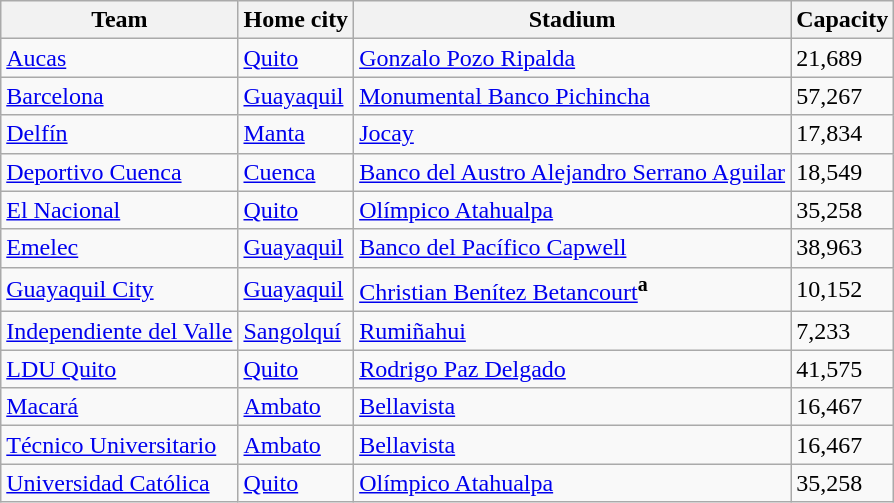<table class="wikitable sortable">
<tr>
<th>Team</th>
<th>Home city</th>
<th>Stadium</th>
<th>Capacity</th>
</tr>
<tr>
<td><a href='#'>Aucas</a></td>
<td><a href='#'>Quito</a></td>
<td><a href='#'>Gonzalo Pozo Ripalda</a></td>
<td>21,689</td>
</tr>
<tr>
<td><a href='#'>Barcelona</a></td>
<td><a href='#'>Guayaquil</a></td>
<td><a href='#'>Monumental Banco Pichincha</a></td>
<td>57,267</td>
</tr>
<tr>
<td><a href='#'>Delfín</a></td>
<td><a href='#'>Manta</a></td>
<td><a href='#'>Jocay</a></td>
<td>17,834</td>
</tr>
<tr>
<td><a href='#'>Deportivo Cuenca</a></td>
<td><a href='#'>Cuenca</a></td>
<td><a href='#'>Banco del Austro Alejandro Serrano Aguilar</a></td>
<td>18,549</td>
</tr>
<tr>
<td><a href='#'>El Nacional</a></td>
<td><a href='#'>Quito</a></td>
<td><a href='#'>Olímpico Atahualpa</a></td>
<td>35,258</td>
</tr>
<tr>
<td><a href='#'>Emelec</a></td>
<td><a href='#'>Guayaquil</a></td>
<td><a href='#'>Banco del Pacífico Capwell</a></td>
<td>38,963</td>
</tr>
<tr>
<td><a href='#'>Guayaquil City</a></td>
<td><a href='#'>Guayaquil</a></td>
<td><a href='#'>Christian Benítez Betancourt</a><sup><strong>a</strong></sup></td>
<td>10,152</td>
</tr>
<tr>
<td><a href='#'>Independiente del Valle</a></td>
<td><a href='#'>Sangolquí</a></td>
<td><a href='#'>Rumiñahui</a></td>
<td>7,233</td>
</tr>
<tr>
<td><a href='#'>LDU Quito</a></td>
<td><a href='#'>Quito</a></td>
<td><a href='#'>Rodrigo Paz Delgado</a></td>
<td>41,575</td>
</tr>
<tr>
<td><a href='#'>Macará</a></td>
<td><a href='#'>Ambato</a></td>
<td><a href='#'>Bellavista</a></td>
<td>16,467</td>
</tr>
<tr>
<td><a href='#'>Técnico Universitario</a></td>
<td><a href='#'>Ambato</a></td>
<td><a href='#'>Bellavista</a></td>
<td>16,467</td>
</tr>
<tr>
<td><a href='#'>Universidad Católica</a></td>
<td><a href='#'>Quito</a></td>
<td><a href='#'>Olímpico Atahualpa</a></td>
<td>35,258</td>
</tr>
</table>
